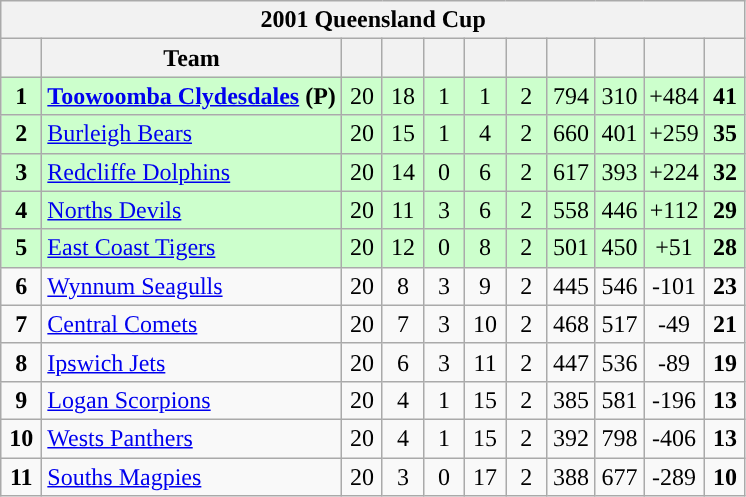<table class="wikitable" style="text-align:center;">
<tr>
<th colspan="11">2001 Queensland Cup</th>
</tr>
<tr>
<th width="20"></th>
<th>Team</th>
<th width="20"></th>
<th width="20"></th>
<th width="20"></th>
<th width="20"></th>
<th width="20"></th>
<th width="25"></th>
<th width="25"></th>
<th width="30"></th>
<th width="20"></th>
</tr>
<tr style="background: #ccffcc;">
<td><strong>1</strong></td>
<td style="text-align:left;"> <strong><a href='#'>Toowoomba Clydesdales</a> (P)</strong></td>
<td>20</td>
<td>18</td>
<td>1</td>
<td>1</td>
<td>2</td>
<td>794</td>
<td>310</td>
<td>+484</td>
<td><strong>41</strong></td>
</tr>
<tr style="background: #ccffcc;">
<td><strong>2</strong></td>
<td style="text-align:left;"> <a href='#'>Burleigh Bears</a></td>
<td>20</td>
<td>15</td>
<td>1</td>
<td>4</td>
<td>2</td>
<td>660</td>
<td>401</td>
<td>+259</td>
<td><strong>35</strong></td>
</tr>
<tr style="background: #ccffcc;">
<td><strong>3</strong></td>
<td style="text-align:left;"> <a href='#'>Redcliffe Dolphins</a></td>
<td>20</td>
<td>14</td>
<td>0</td>
<td>6</td>
<td>2</td>
<td>617</td>
<td>393</td>
<td>+224</td>
<td><strong>32</strong></td>
</tr>
<tr style="background: #ccffcc;">
<td><strong>4</strong></td>
<td style="text-align:left;"> <a href='#'>Norths Devils</a></td>
<td>20</td>
<td>11</td>
<td>3</td>
<td>6</td>
<td>2</td>
<td>558</td>
<td>446</td>
<td>+112</td>
<td><strong>29</strong></td>
</tr>
<tr style="background: #ccffcc;">
<td><strong>5</strong></td>
<td style="text-align:left;"> <a href='#'>East Coast Tigers</a></td>
<td>20</td>
<td>12</td>
<td>0</td>
<td>8</td>
<td>2</td>
<td>501</td>
<td>450</td>
<td>+51</td>
<td><strong>28</strong></td>
</tr>
<tr style="background:">
<td><strong>6</strong></td>
<td style="text-align:left;"> <a href='#'>Wynnum Seagulls</a></td>
<td>20</td>
<td>8</td>
<td>3</td>
<td>9</td>
<td>2</td>
<td>445</td>
<td>546</td>
<td>-101</td>
<td><strong>23</strong></td>
</tr>
<tr style="background:">
<td><strong>7</strong></td>
<td style="text-align:left;"> <a href='#'>Central Comets</a></td>
<td>20</td>
<td>7</td>
<td>3</td>
<td>10</td>
<td>2</td>
<td>468</td>
<td>517</td>
<td>-49</td>
<td><strong>21</strong></td>
</tr>
<tr style="background:">
<td><strong>8</strong></td>
<td style="text-align:left;"> <a href='#'>Ipswich Jets</a></td>
<td>20</td>
<td>6</td>
<td>3</td>
<td>11</td>
<td>2</td>
<td>447</td>
<td>536</td>
<td>-89</td>
<td><strong>19</strong></td>
</tr>
<tr style="background:">
<td><strong>9</strong></td>
<td style="text-align:left;"> <a href='#'>Logan Scorpions</a></td>
<td>20</td>
<td>4</td>
<td>1</td>
<td>15</td>
<td>2</td>
<td>385</td>
<td>581</td>
<td>-196</td>
<td><strong>13</strong></td>
</tr>
<tr style="background:">
<td><strong>10</strong></td>
<td style="text-align:left;"> <a href='#'>Wests Panthers</a></td>
<td>20</td>
<td>4</td>
<td>1</td>
<td>15</td>
<td>2</td>
<td>392</td>
<td>798</td>
<td>-406</td>
<td><strong>13</strong></td>
</tr>
<tr style="background:">
<td><strong>11</strong></td>
<td style="text-align:left;"> <a href='#'>Souths Magpies</a></td>
<td>20</td>
<td>3</td>
<td>0</td>
<td>17</td>
<td>2</td>
<td>388</td>
<td>677</td>
<td>-289</td>
<td><strong>10</strong></td>
</tr>
</table>
